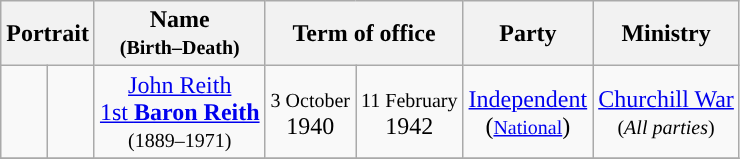<table class="wikitable" style="text-align:center">
<tr>
<th colspan=2>Portrait</th>
<th>Name<br><small>(Birth–Death)</small></th>
<th colspan=2>Term of office</th>
<th>Party</th>
<th>Ministry</th>
</tr>
<tr>
<td style="background-color:"></td>
<td></td>
<td><a href='#'>John Reith<br>1st <strong>Baron Reith</strong></a><br><small>(1889–1971)</small> </td>
<td><small>3 October</small><br>1940</td>
<td><small>11 February</small><br>1942</td>
<td><a href='#'>Independent</a><br>(<a href='#'><small>National</small></a>)</td>
<td><a href='#'>Churchill War</a><br><small>(<em>All parties</em>)</small></td>
</tr>
<tr>
</tr>
</table>
